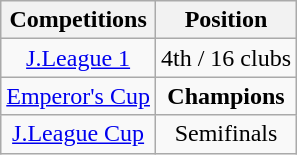<table class="wikitable" style="text-align:center;">
<tr>
<th>Competitions</th>
<th>Position</th>
</tr>
<tr>
<td><a href='#'>J.League 1</a></td>
<td>4th / 16 clubs</td>
</tr>
<tr>
<td><a href='#'>Emperor's Cup</a></td>
<td><strong>Champions</strong></td>
</tr>
<tr>
<td><a href='#'>J.League Cup</a></td>
<td>Semifinals</td>
</tr>
</table>
